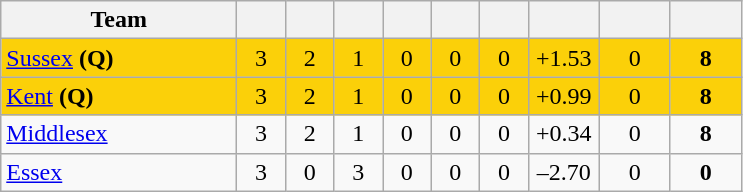<table class="wikitable" style="text-align:center">
<tr>
<th width="150">Team</th>
<th width="25"></th>
<th width="25"></th>
<th width="25"></th>
<th width="25"></th>
<th width="25"></th>
<th width="25"></th>
<th width="40"></th>
<th width="40"></th>
<th width="40"></th>
</tr>
<tr style="background:#fbd009">
<td style="text-align:left"><a href='#'>Sussex</a> <strong>(Q)</strong></td>
<td>3</td>
<td>2</td>
<td>1</td>
<td>0</td>
<td>0</td>
<td>0</td>
<td>+1.53</td>
<td>0</td>
<td><strong>8</strong></td>
</tr>
<tr style="background:#fbd009">
<td style="text-align:left"><a href='#'>Kent</a> <strong>(Q)</strong></td>
<td>3</td>
<td>2</td>
<td>1</td>
<td>0</td>
<td>0</td>
<td>0</td>
<td>+0.99</td>
<td>0</td>
<td><strong>8</strong></td>
</tr>
<tr>
<td style="text-align:left"><a href='#'>Middlesex</a></td>
<td>3</td>
<td>2</td>
<td>1</td>
<td>0</td>
<td>0</td>
<td>0</td>
<td>+0.34</td>
<td>0</td>
<td><strong>8</strong></td>
</tr>
<tr>
<td style="text-align:left"><a href='#'>Essex</a></td>
<td>3</td>
<td>0</td>
<td>3</td>
<td>0</td>
<td>0</td>
<td>0</td>
<td>–2.70</td>
<td>0</td>
<td><strong>0</strong></td>
</tr>
</table>
